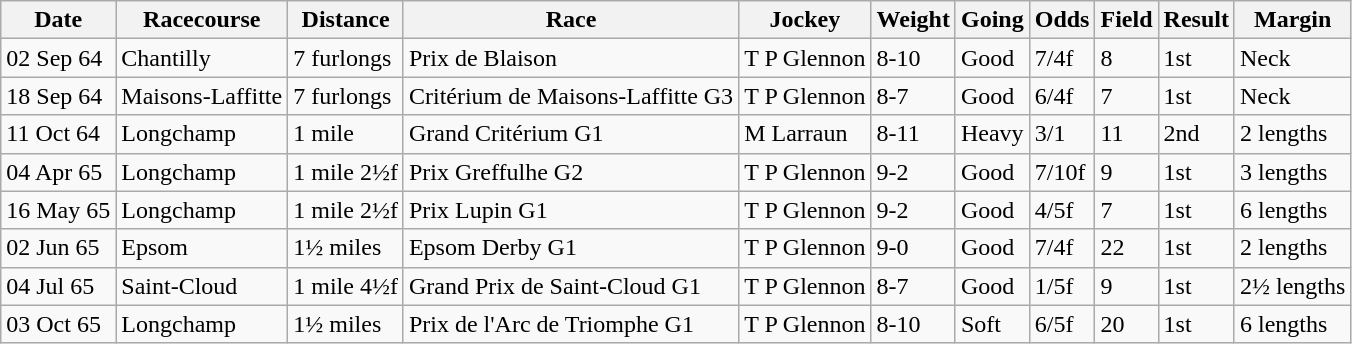<table class="wikitable">
<tr>
<th>Date</th>
<th>Racecourse</th>
<th>Distance</th>
<th>Race</th>
<th>Jockey</th>
<th>Weight</th>
<th>Going</th>
<th>Odds</th>
<th>Field</th>
<th>Result</th>
<th>Margin</th>
</tr>
<tr>
<td>02 Sep 64</td>
<td>Chantilly</td>
<td>7 furlongs</td>
<td>Prix de Blaison</td>
<td>T P Glennon</td>
<td>8-10</td>
<td>Good</td>
<td>7/4f</td>
<td>8</td>
<td>1st</td>
<td>Neck</td>
</tr>
<tr>
<td>18 Sep 64</td>
<td>Maisons-Laffitte</td>
<td>7 furlongs</td>
<td>Critérium de Maisons-Laffitte G3</td>
<td>T P Glennon</td>
<td>8-7</td>
<td>Good</td>
<td>6/4f</td>
<td>7</td>
<td>1st</td>
<td>Neck</td>
</tr>
<tr>
<td>11 Oct 64</td>
<td>Longchamp</td>
<td>1 mile</td>
<td>Grand Critérium G1</td>
<td>M Larraun</td>
<td>8-11</td>
<td>Heavy</td>
<td>3/1</td>
<td>11</td>
<td>2nd</td>
<td>2 lengths</td>
</tr>
<tr>
<td>04 Apr 65</td>
<td>Longchamp</td>
<td>1 mile 2½f</td>
<td>Prix Greffulhe G2</td>
<td>T P Glennon</td>
<td>9-2</td>
<td>Good</td>
<td>7/10f</td>
<td>9</td>
<td>1st</td>
<td>3 lengths</td>
</tr>
<tr>
<td>16 May 65</td>
<td>Longchamp</td>
<td>1 mile 2½f</td>
<td>Prix Lupin G1</td>
<td>T P Glennon</td>
<td>9-2</td>
<td>Good</td>
<td>4/5f</td>
<td>7</td>
<td>1st</td>
<td>6 lengths</td>
</tr>
<tr>
<td>02 Jun 65</td>
<td>Epsom</td>
<td>1½ miles</td>
<td>Epsom Derby G1</td>
<td>T P Glennon</td>
<td>9-0</td>
<td>Good</td>
<td>7/4f</td>
<td>22</td>
<td>1st</td>
<td>2 lengths</td>
</tr>
<tr>
<td>04 Jul 65</td>
<td>Saint-Cloud</td>
<td>1 mile 4½f</td>
<td>Grand Prix de Saint-Cloud G1</td>
<td>T P Glennon</td>
<td>8-7</td>
<td>Good</td>
<td>1/5f</td>
<td>9</td>
<td>1st</td>
<td>2½ lengths</td>
</tr>
<tr>
<td>03 Oct 65</td>
<td>Longchamp</td>
<td>1½ miles</td>
<td>Prix de l'Arc de Triomphe G1</td>
<td>T P Glennon</td>
<td>8-10</td>
<td>Soft</td>
<td>6/5f</td>
<td>20</td>
<td>1st</td>
<td>6 lengths</td>
</tr>
</table>
